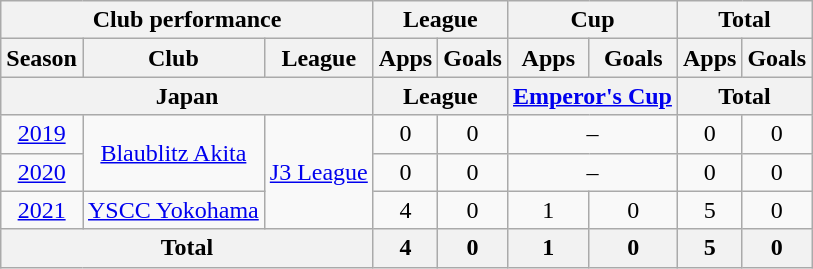<table class="wikitable" style="text-align:center;">
<tr>
<th colspan=3>Club performance</th>
<th colspan=2>League</th>
<th colspan=2>Cup</th>
<th colspan=2>Total</th>
</tr>
<tr>
<th>Season</th>
<th>Club</th>
<th>League</th>
<th>Apps</th>
<th>Goals</th>
<th>Apps</th>
<th>Goals</th>
<th>Apps</th>
<th>Goals</th>
</tr>
<tr>
<th colspan=3>Japan</th>
<th colspan=2>League</th>
<th colspan=2><a href='#'>Emperor's Cup</a></th>
<th colspan=2>Total</th>
</tr>
<tr>
<td><a href='#'>2019</a></td>
<td rowspan="2"><a href='#'>Blaublitz Akita</a></td>
<td rowspan="3"><a href='#'>J3 League</a></td>
<td>0</td>
<td>0</td>
<td colspan="2">–</td>
<td>0</td>
<td>0</td>
</tr>
<tr>
<td><a href='#'>2020</a></td>
<td>0</td>
<td>0</td>
<td colspan="2">–</td>
<td>0</td>
<td>0</td>
</tr>
<tr>
<td><a href='#'>2021</a></td>
<td><a href='#'>YSCC Yokohama</a></td>
<td>4</td>
<td>0</td>
<td>1</td>
<td>0</td>
<td>5</td>
<td>0</td>
</tr>
<tr>
<th colspan=3>Total</th>
<th>4</th>
<th>0</th>
<th>1</th>
<th>0</th>
<th>5</th>
<th>0</th>
</tr>
</table>
